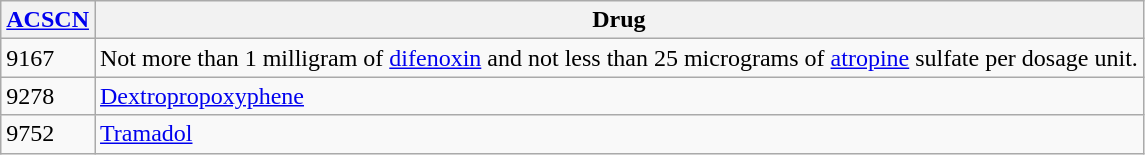<table class="wikitable sortable">
<tr>
<th><a href='#'>ACSCN</a></th>
<th>Drug</th>
</tr>
<tr>
<td>9167</td>
<td>Not more than 1 milligram of <a href='#'>difenoxin</a> and not less than 25 micrograms of <a href='#'>atropine</a> sulfate per dosage unit.</td>
</tr>
<tr>
<td>9278</td>
<td><a href='#'>Dextropropoxyphene</a></td>
</tr>
<tr>
<td>9752</td>
<td><a href='#'>Tramadol</a></td>
</tr>
</table>
